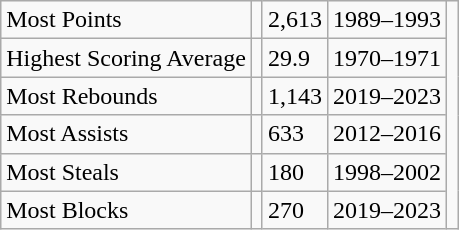<table class="wikitable sortable">
<tr>
<td>Most Points</td>
<td></td>
<td>2,613</td>
<td>1989–1993</td>
<td rowspan=6></td>
</tr>
<tr>
<td>Highest Scoring Average</td>
<td></td>
<td>29.9</td>
<td>1970–1971</td>
</tr>
<tr>
<td>Most Rebounds</td>
<td></td>
<td>1,143</td>
<td>2019–2023</td>
</tr>
<tr>
<td>Most Assists</td>
<td></td>
<td>633</td>
<td>2012–2016</td>
</tr>
<tr>
<td>Most Steals</td>
<td></td>
<td>180</td>
<td>1998–2002</td>
</tr>
<tr>
<td>Most Blocks</td>
<td></td>
<td>270</td>
<td>2019–2023</td>
</tr>
</table>
